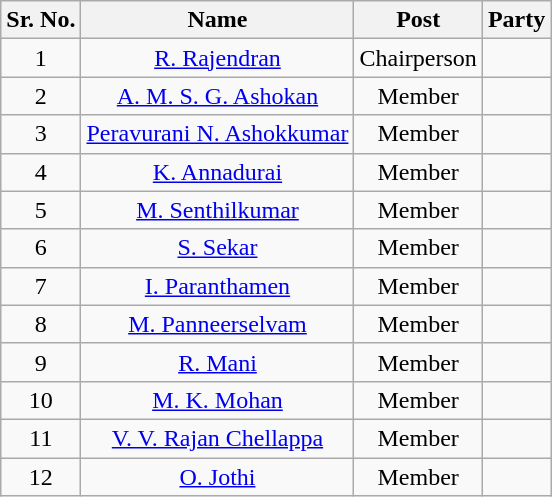<table class="wikitable sortable">
<tr>
<th>Sr. No.</th>
<th>Name</th>
<th>Post</th>
<th colspan="2">Party</th>
</tr>
<tr align="center">
<td>1</td>
<td><a href='#'>R. Rajendran</a></td>
<td>Chairperson</td>
<td></td>
</tr>
<tr align="center">
<td>2</td>
<td><a href='#'>A. M. S. G. Ashokan</a></td>
<td>Member</td>
<td></td>
</tr>
<tr align="center">
<td>3</td>
<td><a href='#'>Peravurani N. Ashokkumar</a></td>
<td>Member</td>
<td></td>
</tr>
<tr align="center">
<td>4</td>
<td><a href='#'>K. Annadurai</a></td>
<td>Member</td>
<td></td>
</tr>
<tr align="center">
<td>5</td>
<td><a href='#'>M. Senthilkumar</a></td>
<td>Member</td>
<td></td>
</tr>
<tr align="center">
<td>6</td>
<td><a href='#'>S. Sekar</a></td>
<td>Member</td>
<td></td>
</tr>
<tr align="center">
<td>7</td>
<td><a href='#'>I. Paranthamen</a></td>
<td>Member</td>
<td></td>
</tr>
<tr align="center">
<td>8</td>
<td><a href='#'>M. Panneerselvam</a></td>
<td>Member</td>
<td></td>
</tr>
<tr align="center">
<td>9</td>
<td><a href='#'>R. Mani</a></td>
<td>Member</td>
<td></td>
</tr>
<tr align="center">
<td>10</td>
<td><a href='#'>M. K. Mohan</a></td>
<td>Member</td>
<td></td>
</tr>
<tr align="center">
<td>11</td>
<td><a href='#'>V. V. Rajan Chellappa</a></td>
<td>Member</td>
<td></td>
</tr>
<tr align="center">
<td>12</td>
<td><a href='#'>O. Jothi</a></td>
<td>Member</td>
<td></td>
</tr>
</table>
